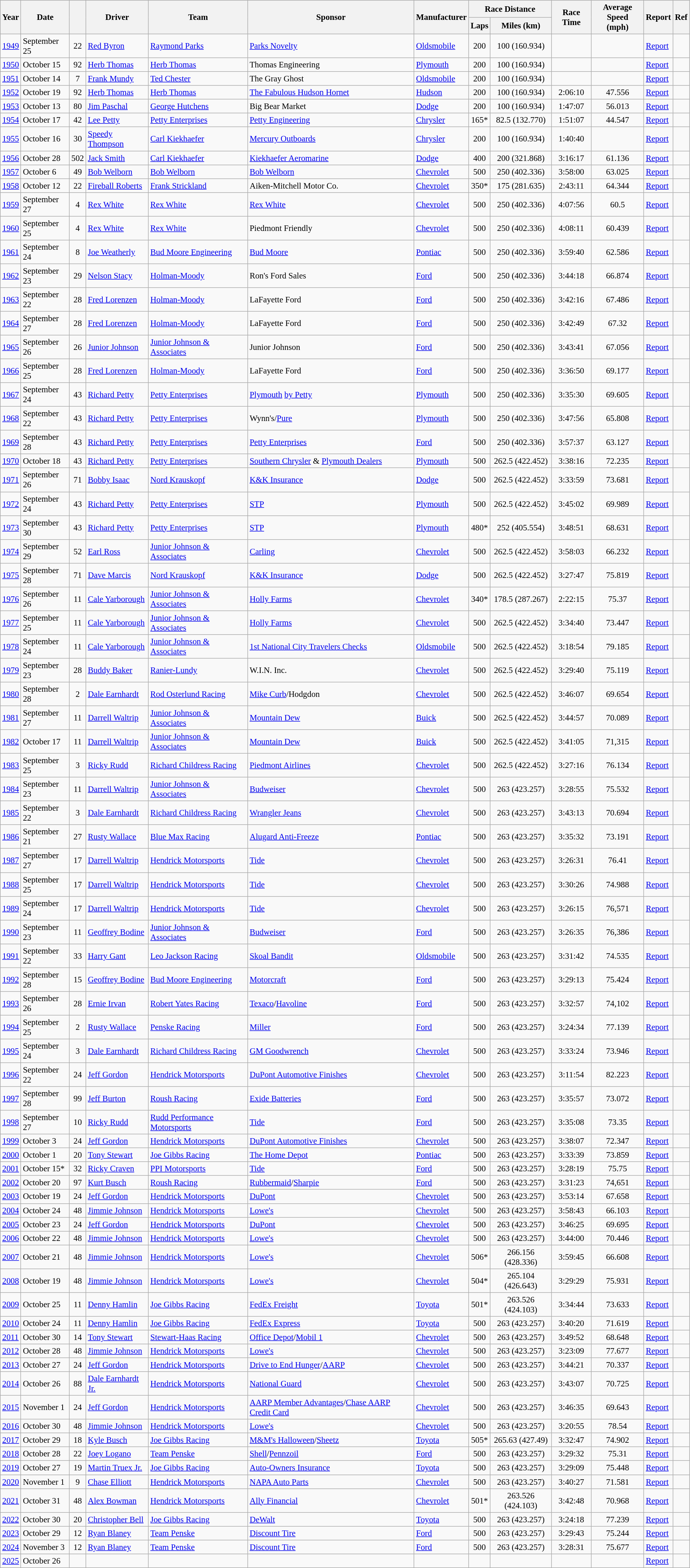<table class="wikitable" style="font-size: 95%;">
<tr>
<th rowspan="2">Year</th>
<th rowspan="2">Date</th>
<th rowspan="2"></th>
<th rowspan="2">Driver</th>
<th rowspan="2">Team</th>
<th rowspan="2">Sponsor</th>
<th rowspan="2">Manufacturer</th>
<th colspan="2">Race Distance</th>
<th rowspan="2">Race Time</th>
<th rowspan="2">Average Speed<br>(mph)</th>
<th rowspan="2">Report</th>
<th rowspan="2">Ref</th>
</tr>
<tr>
<th>Laps</th>
<th>Miles (km)</th>
</tr>
<tr>
<td><a href='#'>1949</a></td>
<td>September 25</td>
<td align="center">22</td>
<td><a href='#'>Red Byron</a></td>
<td><a href='#'>Raymond Parks</a></td>
<td><a href='#'>Parks Novelty</a></td>
<td><a href='#'>Oldsmobile</a></td>
<td align="center">200</td>
<td align="center">100 (160.934)</td>
<td align="center"></td>
<td align="center"></td>
<td><a href='#'>Report</a></td>
<td align="center"></td>
</tr>
<tr>
<td><a href='#'>1950</a></td>
<td>October 15</td>
<td align="center">92</td>
<td><a href='#'>Herb Thomas</a></td>
<td><a href='#'>Herb Thomas</a></td>
<td>Thomas Engineering</td>
<td><a href='#'>Plymouth</a></td>
<td style="text-align:center;">200</td>
<td style="text-align:center;">100 (160.934)</td>
<td style="text-align:center;"></td>
<td style="text-align:center;"></td>
<td><a href='#'>Report</a></td>
<td align="center"></td>
</tr>
<tr>
<td><a href='#'>1951</a></td>
<td>October 14</td>
<td align="center">7</td>
<td><a href='#'>Frank Mundy</a></td>
<td><a href='#'>Ted Chester</a></td>
<td>The Gray Ghost</td>
<td><a href='#'>Oldsmobile</a></td>
<td style="text-align:center;">200</td>
<td style="text-align:center;">100 (160.934)</td>
<td style="text-align:center;"></td>
<td style="text-align:center;"></td>
<td><a href='#'>Report</a></td>
<td align="center"></td>
</tr>
<tr>
<td><a href='#'>1952</a></td>
<td>October 19</td>
<td align="center">92</td>
<td><a href='#'>Herb Thomas</a></td>
<td><a href='#'>Herb Thomas</a></td>
<td><a href='#'>The Fabulous Hudson Hornet</a></td>
<td><a href='#'>Hudson</a></td>
<td style="text-align:center;">200</td>
<td style="text-align:center;">100 (160.934)</td>
<td style="text-align:center;">2:06:10</td>
<td style="text-align:center;">47.556</td>
<td><a href='#'>Report</a></td>
<td align="center"></td>
</tr>
<tr>
<td><a href='#'>1953</a></td>
<td>October 13</td>
<td align="center">80</td>
<td><a href='#'>Jim Paschal</a></td>
<td><a href='#'>George Hutchens</a></td>
<td>Big Bear Market</td>
<td><a href='#'>Dodge</a></td>
<td style="text-align:center;">200</td>
<td style="text-align:center;">100 (160.934)</td>
<td style="text-align:center;">1:47:07</td>
<td style="text-align:center;">56.013</td>
<td><a href='#'>Report</a></td>
<td align="center"></td>
</tr>
<tr>
<td><a href='#'>1954</a></td>
<td>October 17</td>
<td align="center">42</td>
<td><a href='#'>Lee Petty</a></td>
<td><a href='#'>Petty Enterprises</a></td>
<td><a href='#'>Petty Engineering</a></td>
<td><a href='#'>Chrysler</a></td>
<td style="text-align:center;">165*</td>
<td style="text-align:center;">82.5 (132.770)</td>
<td style="text-align:center;">1:51:07</td>
<td style="text-align:center;">44.547</td>
<td><a href='#'>Report</a></td>
<td align="center"></td>
</tr>
<tr>
<td><a href='#'>1955</a></td>
<td>October 16</td>
<td align="center">30</td>
<td><a href='#'>Speedy Thompson</a></td>
<td><a href='#'>Carl Kiekhaefer</a></td>
<td><a href='#'>Mercury Outboards</a></td>
<td><a href='#'>Chrysler</a></td>
<td style="text-align:center;">200</td>
<td style="text-align:center;">100 (160.934)</td>
<td style="text-align:center;">1:40:40</td>
<td style="text-align:center;"></td>
<td><a href='#'>Report</a></td>
<td align="center"></td>
</tr>
<tr>
<td><a href='#'>1956</a></td>
<td>October 28</td>
<td align="center">502</td>
<td><a href='#'>Jack Smith</a></td>
<td><a href='#'>Carl Kiekhaefer</a></td>
<td><a href='#'>Kiekhaefer Aeromarine</a></td>
<td><a href='#'>Dodge</a></td>
<td style="text-align:center;">400</td>
<td style="text-align:center;">200 (321.868)</td>
<td style="text-align:center;">3:16:17</td>
<td style="text-align:center;">61.136</td>
<td><a href='#'>Report</a></td>
<td align="center"></td>
</tr>
<tr>
<td><a href='#'>1957</a></td>
<td>October 6</td>
<td align="center">49</td>
<td><a href='#'>Bob Welborn</a></td>
<td><a href='#'>Bob Welborn</a></td>
<td><a href='#'>Bob Welborn</a></td>
<td><a href='#'>Chevrolet</a></td>
<td style="text-align:center;">500</td>
<td style="text-align:center;">250 (402.336)</td>
<td style="text-align:center;">3:58:00</td>
<td style="text-align:center;">63.025</td>
<td><a href='#'>Report</a></td>
<td align="center"></td>
</tr>
<tr>
<td><a href='#'>1958</a></td>
<td>October 12</td>
<td align="center">22</td>
<td><a href='#'>Fireball Roberts</a></td>
<td><a href='#'>Frank Strickland</a></td>
<td>Aiken-Mitchell Motor Co.</td>
<td><a href='#'>Chevrolet</a></td>
<td style="text-align:center;">350*</td>
<td style="text-align:center;">175 (281.635)</td>
<td style="text-align:center;">2:43:11</td>
<td style="text-align:center;">64.344</td>
<td><a href='#'>Report</a></td>
<td align="center"></td>
</tr>
<tr>
<td><a href='#'>1959</a></td>
<td>September 27</td>
<td align="center">4</td>
<td><a href='#'>Rex White</a></td>
<td><a href='#'>Rex White</a></td>
<td><a href='#'>Rex White</a></td>
<td><a href='#'>Chevrolet</a></td>
<td style="text-align:center;">500</td>
<td style="text-align:center;">250 (402.336)</td>
<td style="text-align:center;">4:07:56</td>
<td style="text-align:center;">60.5</td>
<td><a href='#'>Report</a></td>
<td align="center"></td>
</tr>
<tr>
<td><a href='#'>1960</a></td>
<td>September 25</td>
<td align="center">4</td>
<td><a href='#'>Rex White</a></td>
<td><a href='#'>Rex White</a></td>
<td>Piedmont Friendly</td>
<td><a href='#'>Chevrolet</a></td>
<td style="text-align:center;">500</td>
<td style="text-align:center;">250 (402.336)</td>
<td style="text-align:center;">4:08:11</td>
<td style="text-align:center;">60.439</td>
<td><a href='#'>Report</a></td>
<td align="center"></td>
</tr>
<tr>
<td><a href='#'>1961</a></td>
<td>September 24</td>
<td align="center">8</td>
<td><a href='#'>Joe Weatherly</a></td>
<td><a href='#'>Bud Moore Engineering</a></td>
<td><a href='#'>Bud Moore</a></td>
<td><a href='#'>Pontiac</a></td>
<td style="text-align:center;">500</td>
<td style="text-align:center;">250 (402.336)</td>
<td style="text-align:center;">3:59:40</td>
<td style="text-align:center;">62.586</td>
<td><a href='#'>Report</a></td>
<td align="center"></td>
</tr>
<tr>
<td><a href='#'>1962</a></td>
<td>September 23</td>
<td align="center">29</td>
<td><a href='#'>Nelson Stacy</a></td>
<td><a href='#'>Holman-Moody</a></td>
<td>Ron's Ford Sales</td>
<td><a href='#'>Ford</a></td>
<td style="text-align:center;">500</td>
<td style="text-align:center;">250 (402.336)</td>
<td style="text-align:center;">3:44:18</td>
<td style="text-align:center;">66.874</td>
<td><a href='#'>Report</a></td>
<td align="center"></td>
</tr>
<tr>
<td><a href='#'>1963</a></td>
<td>September 22</td>
<td align="center">28</td>
<td><a href='#'>Fred Lorenzen</a></td>
<td><a href='#'>Holman-Moody</a></td>
<td>LaFayette Ford</td>
<td><a href='#'>Ford</a></td>
<td style="text-align:center;">500</td>
<td style="text-align:center;">250 (402.336)</td>
<td style="text-align:center;">3:42:16</td>
<td style="text-align:center;">67.486</td>
<td><a href='#'>Report</a></td>
<td align="center"></td>
</tr>
<tr>
<td><a href='#'>1964</a></td>
<td>September 27</td>
<td align="center">28</td>
<td><a href='#'>Fred Lorenzen</a></td>
<td><a href='#'>Holman-Moody</a></td>
<td>LaFayette Ford</td>
<td><a href='#'>Ford</a></td>
<td style="text-align:center;">500</td>
<td style="text-align:center;">250 (402.336)</td>
<td style="text-align:center;">3:42:49</td>
<td style="text-align:center;">67.32</td>
<td><a href='#'>Report</a></td>
<td align="center"></td>
</tr>
<tr>
<td><a href='#'>1965</a></td>
<td>September 26</td>
<td align="center">26</td>
<td><a href='#'>Junior Johnson</a></td>
<td><a href='#'>Junior Johnson & Associates</a></td>
<td>Junior Johnson</td>
<td><a href='#'>Ford</a></td>
<td style="text-align:center;">500</td>
<td style="text-align:center;">250 (402.336)</td>
<td style="text-align:center;">3:43:41</td>
<td style="text-align:center;">67.056</td>
<td><a href='#'>Report</a></td>
<td align="center"></td>
</tr>
<tr>
<td><a href='#'>1966</a></td>
<td>September 25</td>
<td align="center">28</td>
<td><a href='#'>Fred Lorenzen</a></td>
<td><a href='#'>Holman-Moody</a></td>
<td>LaFayette Ford</td>
<td><a href='#'>Ford</a></td>
<td style="text-align:center;">500</td>
<td style="text-align:center;">250 (402.336)</td>
<td style="text-align:center;">3:36:50</td>
<td style="text-align:center;">69.177</td>
<td><a href='#'>Report</a></td>
<td align="center"></td>
</tr>
<tr>
<td><a href='#'>1967</a></td>
<td>September 24</td>
<td align="center">43</td>
<td><a href='#'>Richard Petty</a></td>
<td><a href='#'>Petty Enterprises</a></td>
<td><a href='#'>Plymouth</a> <a href='#'>by Petty</a></td>
<td><a href='#'>Plymouth</a></td>
<td style="text-align:center;">500</td>
<td style="text-align:center;">250 (402.336)</td>
<td style="text-align:center;">3:35:30</td>
<td style="text-align:center;">69.605</td>
<td><a href='#'>Report</a></td>
<td align="center"></td>
</tr>
<tr>
<td><a href='#'>1968</a></td>
<td>September 22</td>
<td align="center">43</td>
<td><a href='#'>Richard Petty</a></td>
<td><a href='#'>Petty Enterprises</a></td>
<td>Wynn's/<a href='#'>Pure</a></td>
<td><a href='#'>Plymouth</a></td>
<td style="text-align:center;">500</td>
<td style="text-align:center;">250 (402.336)</td>
<td style="text-align:center;">3:47:56</td>
<td style="text-align:center;">65.808</td>
<td><a href='#'>Report</a></td>
<td align="center"></td>
</tr>
<tr>
<td><a href='#'>1969</a></td>
<td>September 28</td>
<td align="center">43</td>
<td><a href='#'>Richard Petty</a></td>
<td><a href='#'>Petty Enterprises</a></td>
<td><a href='#'>Petty Enterprises</a></td>
<td><a href='#'>Ford</a></td>
<td style="text-align:center;">500</td>
<td style="text-align:center;">250 (402.336)</td>
<td style="text-align:center;">3:57:37</td>
<td style="text-align:center;">63.127</td>
<td><a href='#'>Report</a></td>
<td align="center"></td>
</tr>
<tr>
<td><a href='#'>1970</a></td>
<td>October 18</td>
<td align="center">43</td>
<td><a href='#'>Richard Petty</a></td>
<td><a href='#'>Petty Enterprises</a></td>
<td><a href='#'>Southern Chrysler</a> & <a href='#'>Plymouth Dealers</a></td>
<td><a href='#'>Plymouth</a></td>
<td style="text-align:center;">500</td>
<td style="text-align:center;">262.5 (422.452)</td>
<td style="text-align:center;">3:38:16</td>
<td style="text-align:center;">72.235</td>
<td><a href='#'>Report</a></td>
<td align="center"></td>
</tr>
<tr>
<td><a href='#'>1971</a></td>
<td>September 26</td>
<td align="center">71</td>
<td><a href='#'>Bobby Isaac</a></td>
<td><a href='#'>Nord Krauskopf</a></td>
<td><a href='#'>K&K Insurance</a></td>
<td><a href='#'>Dodge</a></td>
<td style="text-align:center;">500</td>
<td style="text-align:center;">262.5 (422.452)</td>
<td style="text-align:center;">3:33:59</td>
<td style="text-align:center;">73.681</td>
<td><a href='#'>Report</a></td>
<td align="center"></td>
</tr>
<tr>
<td><a href='#'>1972</a></td>
<td>September 24</td>
<td align="center">43</td>
<td><a href='#'>Richard Petty</a></td>
<td><a href='#'>Petty Enterprises</a></td>
<td><a href='#'>STP</a></td>
<td><a href='#'>Plymouth</a></td>
<td style="text-align:center;">500</td>
<td style="text-align:center;">262.5 (422.452)</td>
<td style="text-align:center;">3:45:02</td>
<td style="text-align:center;">69.989</td>
<td><a href='#'>Report</a></td>
<td align="center"></td>
</tr>
<tr>
<td><a href='#'>1973</a></td>
<td>September 30</td>
<td align="center">43</td>
<td><a href='#'>Richard Petty</a></td>
<td><a href='#'>Petty Enterprises</a></td>
<td><a href='#'>STP</a></td>
<td><a href='#'>Plymouth</a></td>
<td style="text-align:center;">480*</td>
<td style="text-align:center;">252 (405.554)</td>
<td style="text-align:center;">3:48:51</td>
<td style="text-align:center;">68.631</td>
<td><a href='#'>Report</a></td>
<td align="center"></td>
</tr>
<tr>
<td><a href='#'>1974</a></td>
<td>September 29</td>
<td align="center">52</td>
<td><a href='#'>Earl Ross</a></td>
<td><a href='#'>Junior Johnson & Associates</a></td>
<td><a href='#'>Carling</a></td>
<td><a href='#'>Chevrolet</a></td>
<td style="text-align:center;">500</td>
<td style="text-align:center;">262.5 (422.452)</td>
<td style="text-align:center;">3:58:03</td>
<td style="text-align:center;">66.232</td>
<td><a href='#'>Report</a></td>
<td align="center"></td>
</tr>
<tr>
<td><a href='#'>1975</a></td>
<td>September 28</td>
<td align="center">71</td>
<td><a href='#'>Dave Marcis</a></td>
<td><a href='#'>Nord Krauskopf</a></td>
<td><a href='#'>K&K Insurance</a></td>
<td><a href='#'>Dodge</a></td>
<td style="text-align:center;">500</td>
<td style="text-align:center;">262.5 (422.452)</td>
<td style="text-align:center;">3:27:47</td>
<td style="text-align:center;">75.819</td>
<td><a href='#'>Report</a></td>
<td align="center"></td>
</tr>
<tr>
<td><a href='#'>1976</a></td>
<td>September 26</td>
<td align="center">11</td>
<td><a href='#'>Cale Yarborough</a></td>
<td><a href='#'>Junior Johnson & Associates</a></td>
<td><a href='#'>Holly Farms</a></td>
<td><a href='#'>Chevrolet</a></td>
<td style="text-align:center;">340*</td>
<td style="text-align:center;">178.5 (287.267)</td>
<td style="text-align:center;">2:22:15</td>
<td style="text-align:center;">75.37</td>
<td><a href='#'>Report</a></td>
<td align="center"></td>
</tr>
<tr>
<td><a href='#'>1977</a></td>
<td>September 25</td>
<td align="center">11</td>
<td><a href='#'>Cale Yarborough</a></td>
<td><a href='#'>Junior Johnson & Associates</a></td>
<td><a href='#'>Holly Farms</a></td>
<td><a href='#'>Chevrolet</a></td>
<td style="text-align:center;">500</td>
<td style="text-align:center;">262.5 (422.452)</td>
<td style="text-align:center;">3:34:40</td>
<td style="text-align:center;">73.447</td>
<td><a href='#'>Report</a></td>
<td align="center"></td>
</tr>
<tr>
<td><a href='#'>1978</a></td>
<td>September 24</td>
<td align="center">11</td>
<td><a href='#'>Cale Yarborough</a></td>
<td><a href='#'>Junior Johnson & Associates</a></td>
<td><a href='#'>1st National City Travelers Checks</a></td>
<td><a href='#'>Oldsmobile</a></td>
<td style="text-align:center;">500</td>
<td style="text-align:center;">262.5 (422.452)</td>
<td style="text-align:center;">3:18:54</td>
<td style="text-align:center;">79.185</td>
<td><a href='#'>Report</a></td>
<td align="center"></td>
</tr>
<tr>
<td><a href='#'>1979</a></td>
<td>September 23</td>
<td align="center">28</td>
<td><a href='#'>Buddy Baker</a></td>
<td><a href='#'>Ranier-Lundy</a></td>
<td>W.I.N. Inc.</td>
<td><a href='#'>Chevrolet</a></td>
<td style="text-align:center;">500</td>
<td style="text-align:center;">262.5 (422.452)</td>
<td style="text-align:center;">3:29:40</td>
<td style="text-align:center;">75.119</td>
<td><a href='#'>Report</a></td>
<td align="center"></td>
</tr>
<tr>
<td><a href='#'>1980</a></td>
<td>September 28</td>
<td align="center">2</td>
<td><a href='#'>Dale Earnhardt</a></td>
<td><a href='#'>Rod Osterlund Racing</a></td>
<td><a href='#'>Mike Curb</a>/Hodgdon</td>
<td><a href='#'>Chevrolet</a></td>
<td style="text-align:center;">500</td>
<td style="text-align:center;">262.5 (422.452)</td>
<td style="text-align:center;">3:46:07</td>
<td style="text-align:center;">69.654</td>
<td><a href='#'>Report</a></td>
<td align="center"></td>
</tr>
<tr>
<td><a href='#'>1981</a></td>
<td>September 27</td>
<td align="center">11</td>
<td><a href='#'>Darrell Waltrip</a></td>
<td><a href='#'>Junior Johnson & Associates</a></td>
<td><a href='#'>Mountain Dew</a></td>
<td><a href='#'>Buick</a></td>
<td style="text-align:center;">500</td>
<td style="text-align:center;">262.5 (422.452)</td>
<td style="text-align:center;">3:44:57</td>
<td style="text-align:center;">70.089</td>
<td><a href='#'>Report</a></td>
<td align="center"></td>
</tr>
<tr>
<td><a href='#'>1982</a></td>
<td>October 17</td>
<td align="center">11</td>
<td><a href='#'>Darrell Waltrip</a></td>
<td><a href='#'>Junior Johnson & Associates</a></td>
<td><a href='#'>Mountain Dew</a></td>
<td><a href='#'>Buick</a></td>
<td style="text-align:center;">500</td>
<td style="text-align:center;">262.5 (422.452)</td>
<td style="text-align:center;">3:41:05</td>
<td style="text-align:center;">71,315</td>
<td><a href='#'>Report</a></td>
<td align="center"></td>
</tr>
<tr>
<td><a href='#'>1983</a></td>
<td>September 25</td>
<td align="center">3</td>
<td><a href='#'>Ricky Rudd</a></td>
<td><a href='#'>Richard Childress Racing</a></td>
<td><a href='#'>Piedmont Airlines</a></td>
<td><a href='#'>Chevrolet</a></td>
<td style="text-align:center;">500</td>
<td style="text-align:center;">262.5 (422.452)</td>
<td style="text-align:center;">3:27:16</td>
<td style="text-align:center;">76.134</td>
<td><a href='#'>Report</a></td>
<td align="center"></td>
</tr>
<tr>
<td><a href='#'>1984</a></td>
<td>September 23</td>
<td align="center">11</td>
<td><a href='#'>Darrell Waltrip</a></td>
<td><a href='#'>Junior Johnson & Associates</a></td>
<td><a href='#'>Budweiser</a></td>
<td><a href='#'>Chevrolet</a></td>
<td style="text-align:center;">500</td>
<td style="text-align:center;">263 (423.257)</td>
<td style="text-align:center;">3:28:55</td>
<td style="text-align:center;">75.532</td>
<td><a href='#'>Report</a></td>
<td align="center"></td>
</tr>
<tr>
<td><a href='#'>1985</a></td>
<td>September 22</td>
<td align="center">3</td>
<td><a href='#'>Dale Earnhardt</a></td>
<td><a href='#'>Richard Childress Racing</a></td>
<td><a href='#'>Wrangler Jeans</a></td>
<td><a href='#'>Chevrolet</a></td>
<td style="text-align:center;">500</td>
<td style="text-align:center;">263 (423.257)</td>
<td style="text-align:center;">3:43:13</td>
<td style="text-align:center;">70.694</td>
<td><a href='#'>Report</a></td>
<td align="center"></td>
</tr>
<tr>
<td><a href='#'>1986</a></td>
<td>September 21</td>
<td align="center">27</td>
<td><a href='#'>Rusty Wallace</a></td>
<td><a href='#'>Blue Max Racing</a></td>
<td><a href='#'>Alugard Anti-Freeze</a></td>
<td><a href='#'>Pontiac</a></td>
<td style="text-align:center;">500</td>
<td style="text-align:center;">263 (423.257)</td>
<td style="text-align:center;">3:35:32</td>
<td style="text-align:center;">73.191</td>
<td><a href='#'>Report</a></td>
<td align="center"></td>
</tr>
<tr>
<td><a href='#'>1987</a></td>
<td>September 27</td>
<td align="center">17</td>
<td><a href='#'>Darrell Waltrip</a></td>
<td><a href='#'>Hendrick Motorsports</a></td>
<td><a href='#'>Tide</a></td>
<td><a href='#'>Chevrolet</a></td>
<td style="text-align:center;">500</td>
<td style="text-align:center;">263 (423.257)</td>
<td style="text-align:center;">3:26:31</td>
<td style="text-align:center;">76.41</td>
<td><a href='#'>Report</a></td>
<td align="center"></td>
</tr>
<tr>
<td><a href='#'>1988</a></td>
<td>September 25</td>
<td align="center">17</td>
<td><a href='#'>Darrell Waltrip</a></td>
<td><a href='#'>Hendrick Motorsports</a></td>
<td><a href='#'>Tide</a></td>
<td><a href='#'>Chevrolet</a></td>
<td style="text-align:center;">500</td>
<td style="text-align:center;">263 (423.257)</td>
<td style="text-align:center;">3:30:26</td>
<td style="text-align:center;">74.988</td>
<td><a href='#'>Report</a></td>
<td align="center"></td>
</tr>
<tr>
<td><a href='#'>1989</a></td>
<td>September 24</td>
<td align="center">17</td>
<td><a href='#'>Darrell Waltrip</a></td>
<td><a href='#'>Hendrick Motorsports</a></td>
<td><a href='#'>Tide</a></td>
<td><a href='#'>Chevrolet</a></td>
<td style="text-align:center;">500</td>
<td style="text-align:center;">263 (423.257)</td>
<td style="text-align:center;">3:26:15</td>
<td style="text-align:center;">76,571</td>
<td><a href='#'>Report</a></td>
<td align="center"></td>
</tr>
<tr>
<td><a href='#'>1990</a></td>
<td>September 23</td>
<td align="center">11</td>
<td><a href='#'>Geoffrey Bodine</a></td>
<td><a href='#'>Junior Johnson & Associates</a></td>
<td><a href='#'>Budweiser</a></td>
<td><a href='#'>Ford</a></td>
<td style="text-align:center;">500</td>
<td style="text-align:center;">263 (423.257)</td>
<td style="text-align:center;">3:26:35</td>
<td style="text-align:center;">76,386</td>
<td><a href='#'>Report</a></td>
<td align="center"></td>
</tr>
<tr>
<td><a href='#'>1991</a></td>
<td>September 22</td>
<td align="center">33</td>
<td><a href='#'>Harry Gant</a></td>
<td><a href='#'>Leo Jackson Racing</a></td>
<td><a href='#'>Skoal Bandit</a></td>
<td><a href='#'>Oldsmobile</a></td>
<td style="text-align:center;">500</td>
<td style="text-align:center;">263 (423.257)</td>
<td style="text-align:center;">3:31:42</td>
<td style="text-align:center;">74.535</td>
<td><a href='#'>Report</a></td>
<td align="center"></td>
</tr>
<tr>
<td><a href='#'>1992</a></td>
<td>September 28</td>
<td align="center">15</td>
<td><a href='#'>Geoffrey Bodine</a></td>
<td><a href='#'>Bud Moore Engineering</a></td>
<td><a href='#'>Motorcraft</a></td>
<td><a href='#'>Ford</a></td>
<td style="text-align:center;">500</td>
<td style="text-align:center;">263 (423.257)</td>
<td style="text-align:center;">3:29:13</td>
<td style="text-align:center;">75.424</td>
<td><a href='#'>Report</a></td>
<td align="center"></td>
</tr>
<tr>
<td><a href='#'>1993</a></td>
<td>September 26</td>
<td align="center">28</td>
<td><a href='#'>Ernie Irvan</a></td>
<td><a href='#'>Robert Yates Racing</a></td>
<td><a href='#'>Texaco</a>/<a href='#'>Havoline</a></td>
<td><a href='#'>Ford</a></td>
<td style="text-align:center;">500</td>
<td style="text-align:center;">263 (423.257)</td>
<td style="text-align:center;">3:32:57</td>
<td style="text-align:center;">74,102</td>
<td><a href='#'>Report</a></td>
<td align="center"></td>
</tr>
<tr>
<td><a href='#'>1994</a></td>
<td>September 25</td>
<td align="center">2</td>
<td><a href='#'>Rusty Wallace</a></td>
<td><a href='#'>Penske Racing</a></td>
<td><a href='#'>Miller</a></td>
<td><a href='#'>Ford</a></td>
<td style="text-align:center;">500</td>
<td style="text-align:center;">263 (423.257)</td>
<td style="text-align:center;">3:24:34</td>
<td style="text-align:center;">77.139</td>
<td><a href='#'>Report</a></td>
<td align="center"></td>
</tr>
<tr>
<td><a href='#'>1995</a></td>
<td>September 24</td>
<td align="center">3</td>
<td><a href='#'>Dale Earnhardt</a></td>
<td><a href='#'>Richard Childress Racing</a></td>
<td><a href='#'>GM Goodwrench</a></td>
<td><a href='#'>Chevrolet</a></td>
<td style="text-align:center;">500</td>
<td style="text-align:center;">263 (423.257)</td>
<td style="text-align:center;">3:33:24</td>
<td style="text-align:center;">73.946</td>
<td><a href='#'>Report</a></td>
<td align="center"></td>
</tr>
<tr>
<td><a href='#'>1996</a></td>
<td>September 22</td>
<td align="center">24</td>
<td><a href='#'>Jeff Gordon</a></td>
<td><a href='#'>Hendrick Motorsports</a></td>
<td><a href='#'>DuPont Automotive Finishes</a></td>
<td><a href='#'>Chevrolet</a></td>
<td style="text-align:center;">500</td>
<td style="text-align:center;">263 (423.257)</td>
<td style="text-align:center;">3:11:54</td>
<td style="text-align:center;">82.223</td>
<td><a href='#'>Report</a></td>
<td align="center"></td>
</tr>
<tr>
<td><a href='#'>1997</a></td>
<td>September 28</td>
<td align="center">99</td>
<td><a href='#'>Jeff Burton</a></td>
<td><a href='#'>Roush Racing</a></td>
<td><a href='#'>Exide Batteries</a></td>
<td><a href='#'>Ford</a></td>
<td style="text-align:center;">500</td>
<td style="text-align:center;">263 (423.257)</td>
<td style="text-align:center;">3:35:57</td>
<td style="text-align:center;">73.072</td>
<td><a href='#'>Report</a></td>
<td align="center"></td>
</tr>
<tr>
<td><a href='#'>1998</a></td>
<td>September 27</td>
<td align="center">10</td>
<td><a href='#'>Ricky Rudd</a></td>
<td><a href='#'>Rudd Performance Motorsports</a></td>
<td><a href='#'>Tide</a></td>
<td><a href='#'>Ford</a></td>
<td style="text-align:center;">500</td>
<td style="text-align:center;">263 (423.257)</td>
<td style="text-align:center;">3:35:08</td>
<td style="text-align:center;">73.35</td>
<td><a href='#'>Report</a></td>
<td align="center"></td>
</tr>
<tr>
<td><a href='#'>1999</a></td>
<td>October 3</td>
<td align="center">24</td>
<td><a href='#'>Jeff Gordon</a></td>
<td><a href='#'>Hendrick Motorsports</a></td>
<td><a href='#'>DuPont Automotive Finishes</a></td>
<td><a href='#'>Chevrolet</a></td>
<td style="text-align:center;">500</td>
<td style="text-align:center;">263 (423.257)</td>
<td style="text-align:center;">3:38:07</td>
<td style="text-align:center;">72.347</td>
<td><a href='#'>Report</a></td>
<td align="center"></td>
</tr>
<tr>
<td><a href='#'>2000</a></td>
<td>October 1</td>
<td align="center">20</td>
<td><a href='#'>Tony Stewart</a></td>
<td><a href='#'>Joe Gibbs Racing</a></td>
<td><a href='#'>The Home Depot</a></td>
<td><a href='#'>Pontiac</a></td>
<td style="text-align:center;">500</td>
<td style="text-align:center;">263 (423.257)</td>
<td style="text-align:center;">3:33:39</td>
<td style="text-align:center;">73.859</td>
<td><a href='#'>Report</a></td>
<td align="center"></td>
</tr>
<tr>
<td><a href='#'>2001</a></td>
<td>October 15*</td>
<td align="center">32</td>
<td><a href='#'>Ricky Craven</a></td>
<td><a href='#'>PPI Motorsports</a></td>
<td><a href='#'>Tide</a></td>
<td><a href='#'>Ford</a></td>
<td style="text-align:center;">500</td>
<td style="text-align:center;">263 (423.257)</td>
<td style="text-align:center;">3:28:19</td>
<td style="text-align:center;">75.75</td>
<td><a href='#'>Report</a></td>
<td align="center"></td>
</tr>
<tr>
<td><a href='#'>2002</a></td>
<td>October 20</td>
<td align="center">97</td>
<td><a href='#'>Kurt Busch</a></td>
<td><a href='#'>Roush Racing</a></td>
<td><a href='#'>Rubbermaid</a>/<a href='#'>Sharpie</a></td>
<td><a href='#'>Ford</a></td>
<td style="text-align:center;">500</td>
<td style="text-align:center;">263 (423.257)</td>
<td style="text-align:center;">3:31:23</td>
<td style="text-align:center;">74,651</td>
<td><a href='#'>Report</a></td>
<td align="center"></td>
</tr>
<tr>
<td><a href='#'>2003</a></td>
<td>October 19</td>
<td align="center">24</td>
<td><a href='#'>Jeff Gordon</a></td>
<td><a href='#'>Hendrick Motorsports</a></td>
<td><a href='#'>DuPont</a></td>
<td><a href='#'>Chevrolet</a></td>
<td style="text-align:center;">500</td>
<td style="text-align:center;">263 (423.257)</td>
<td style="text-align:center;">3:53:14</td>
<td style="text-align:center;">67.658</td>
<td><a href='#'>Report</a></td>
<td align="center"></td>
</tr>
<tr>
<td><a href='#'>2004</a></td>
<td>October 24</td>
<td align="center">48</td>
<td><a href='#'>Jimmie Johnson</a></td>
<td><a href='#'>Hendrick Motorsports</a></td>
<td><a href='#'>Lowe's</a></td>
<td><a href='#'>Chevrolet</a></td>
<td style="text-align:center;">500</td>
<td style="text-align:center;">263 (423.257)</td>
<td style="text-align:center;">3:58:43</td>
<td style="text-align:center;">66.103</td>
<td><a href='#'>Report</a></td>
<td align="center"></td>
</tr>
<tr>
<td><a href='#'>2005</a></td>
<td>October 23</td>
<td align="center">24</td>
<td><a href='#'>Jeff Gordon</a></td>
<td><a href='#'>Hendrick Motorsports</a></td>
<td><a href='#'>DuPont</a></td>
<td><a href='#'>Chevrolet</a></td>
<td style="text-align:center;">500</td>
<td style="text-align:center;">263 (423.257)</td>
<td style="text-align:center;">3:46:25</td>
<td style="text-align:center;">69.695</td>
<td><a href='#'>Report</a></td>
<td align="center"></td>
</tr>
<tr>
<td><a href='#'>2006</a></td>
<td>October 22</td>
<td align="center">48</td>
<td><a href='#'>Jimmie Johnson</a></td>
<td><a href='#'>Hendrick Motorsports</a></td>
<td><a href='#'>Lowe's</a></td>
<td><a href='#'>Chevrolet</a></td>
<td style="text-align:center;">500</td>
<td style="text-align:center;">263 (423.257)</td>
<td style="text-align:center;">3:44:00</td>
<td style="text-align:center;">70.446</td>
<td><a href='#'>Report</a></td>
<td align="center"></td>
</tr>
<tr>
<td><a href='#'>2007</a></td>
<td>October 21</td>
<td align="center">48</td>
<td><a href='#'>Jimmie Johnson</a></td>
<td><a href='#'>Hendrick Motorsports</a></td>
<td><a href='#'>Lowe's</a></td>
<td><a href='#'>Chevrolet</a></td>
<td style="text-align:center;">506*</td>
<td style="text-align:center;">266.156 (428.336)</td>
<td style="text-align:center;">3:59:45</td>
<td style="text-align:center;">66.608</td>
<td><a href='#'>Report</a></td>
<td align="center"></td>
</tr>
<tr>
<td><a href='#'>2008</a></td>
<td>October 19</td>
<td align="center">48</td>
<td><a href='#'>Jimmie Johnson</a></td>
<td><a href='#'>Hendrick Motorsports</a></td>
<td><a href='#'>Lowe's</a></td>
<td><a href='#'>Chevrolet</a></td>
<td style="text-align:center;">504*</td>
<td style="text-align:center;">265.104 (426.643)</td>
<td style="text-align:center;">3:29:29</td>
<td style="text-align:center;">75.931</td>
<td><a href='#'>Report</a></td>
<td align="center"></td>
</tr>
<tr>
<td><a href='#'>2009</a></td>
<td>October 25</td>
<td align="center">11</td>
<td><a href='#'>Denny Hamlin</a></td>
<td><a href='#'>Joe Gibbs Racing</a></td>
<td><a href='#'>FedEx Freight</a></td>
<td><a href='#'>Toyota</a></td>
<td style="text-align:center;">501*</td>
<td style="text-align:center;">263.526 (424.103)</td>
<td style="text-align:center;">3:34:44</td>
<td style="text-align:center;">73.633</td>
<td><a href='#'>Report</a></td>
<td align="center"></td>
</tr>
<tr>
<td><a href='#'>2010</a></td>
<td>October 24</td>
<td align="center">11</td>
<td><a href='#'>Denny Hamlin</a></td>
<td><a href='#'>Joe Gibbs Racing</a></td>
<td><a href='#'>FedEx Express</a></td>
<td><a href='#'>Toyota</a></td>
<td style="text-align:center;">500</td>
<td style="text-align:center;">263 (423.257)</td>
<td style="text-align:center;">3:40:20</td>
<td style="text-align:center;">71.619</td>
<td><a href='#'>Report</a></td>
<td align="center"></td>
</tr>
<tr>
<td><a href='#'>2011</a></td>
<td>October 30</td>
<td align="center">14</td>
<td><a href='#'>Tony Stewart</a></td>
<td><a href='#'>Stewart-Haas Racing</a></td>
<td><a href='#'>Office Depot</a>/<a href='#'>Mobil 1</a></td>
<td><a href='#'>Chevrolet</a></td>
<td style="text-align:center;">500</td>
<td style="text-align:center;">263 (423.257)</td>
<td style="text-align:center;">3:49:52</td>
<td style="text-align:center;">68.648</td>
<td><a href='#'>Report</a></td>
<td align="center"></td>
</tr>
<tr>
<td><a href='#'>2012</a></td>
<td>October 28</td>
<td align="center">48</td>
<td><a href='#'>Jimmie Johnson</a></td>
<td><a href='#'>Hendrick Motorsports</a></td>
<td><a href='#'>Lowe's</a></td>
<td><a href='#'>Chevrolet</a></td>
<td style="text-align:center;">500</td>
<td style="text-align:center;">263 (423.257)</td>
<td style="text-align:center;">3:23:09</td>
<td style="text-align:center;">77.677</td>
<td><a href='#'>Report</a></td>
<td align="center"></td>
</tr>
<tr>
<td><a href='#'>2013</a></td>
<td>October 27</td>
<td align="center">24</td>
<td><a href='#'>Jeff Gordon</a></td>
<td><a href='#'>Hendrick Motorsports</a></td>
<td><a href='#'>Drive to End Hunger</a>/<a href='#'>AARP</a></td>
<td><a href='#'>Chevrolet</a></td>
<td style="text-align:center;">500</td>
<td style="text-align:center;">263 (423.257)</td>
<td style="text-align:center;">3:44:21</td>
<td style="text-align:center;">70.337</td>
<td><a href='#'>Report</a></td>
<td align="center"></td>
</tr>
<tr>
<td><a href='#'>2014</a></td>
<td>October 26</td>
<td align="center">88</td>
<td><a href='#'>Dale Earnhardt Jr.</a></td>
<td><a href='#'>Hendrick Motorsports</a></td>
<td><a href='#'>National Guard</a></td>
<td><a href='#'>Chevrolet</a></td>
<td style="text-align:center;">500</td>
<td style="text-align:center;">263 (423.257)</td>
<td style="text-align:center;">3:43:07</td>
<td style="text-align:center;">70.725</td>
<td><a href='#'>Report</a></td>
<td align="center"></td>
</tr>
<tr>
<td><a href='#'>2015</a></td>
<td>November 1</td>
<td align="center">24</td>
<td><a href='#'>Jeff Gordon</a></td>
<td><a href='#'>Hendrick Motorsports</a></td>
<td><a href='#'>AARP Member Advantages</a>/<a href='#'>Chase AARP Credit Card</a></td>
<td><a href='#'>Chevrolet</a></td>
<td style="text-align:center;">500</td>
<td style="text-align:center;">263 (423.257)</td>
<td style="text-align:center;">3:46:35</td>
<td style="text-align:center;">69.643</td>
<td><a href='#'>Report</a></td>
<td align="center"></td>
</tr>
<tr>
<td><a href='#'>2016</a></td>
<td>October 30</td>
<td align="center">48</td>
<td><a href='#'>Jimmie Johnson</a></td>
<td><a href='#'>Hendrick Motorsports</a></td>
<td><a href='#'>Lowe's</a></td>
<td><a href='#'>Chevrolet</a></td>
<td style="text-align:center;">500</td>
<td style="text-align:center;">263 (423.257)</td>
<td style="text-align:center;">3:20:55</td>
<td style="text-align:center;">78.54</td>
<td><a href='#'>Report</a></td>
<td align="center"></td>
</tr>
<tr>
<td><a href='#'>2017</a></td>
<td>October 29</td>
<td align="center">18</td>
<td><a href='#'>Kyle Busch</a></td>
<td><a href='#'>Joe Gibbs Racing</a></td>
<td><a href='#'>M&M's Halloween</a>/<a href='#'>Sheetz</a></td>
<td><a href='#'>Toyota</a></td>
<td style="text-align:center;">505*</td>
<td style="text-align:center;">265.63 (427.49)</td>
<td style="text-align:center;">3:32:47</td>
<td style="text-align:center;">74.902</td>
<td><a href='#'>Report</a></td>
<td align="center"></td>
</tr>
<tr>
<td><a href='#'>2018</a></td>
<td>October 28</td>
<td align="center">22</td>
<td><a href='#'>Joey Logano</a></td>
<td><a href='#'>Team Penske</a></td>
<td><a href='#'>Shell</a>/<a href='#'>Pennzoil</a></td>
<td><a href='#'>Ford</a></td>
<td style="text-align:center;">500</td>
<td style="text-align:center;">263 (423.257)</td>
<td style="text-align:center;">3:29:32</td>
<td style="text-align:center;">75.31</td>
<td><a href='#'>Report</a></td>
<td align="center"></td>
</tr>
<tr>
<td><a href='#'>2019</a></td>
<td>October 27</td>
<td align="center">19</td>
<td><a href='#'>Martin Truex Jr.</a></td>
<td><a href='#'>Joe Gibbs Racing</a></td>
<td><a href='#'>Auto-Owners Insurance</a></td>
<td><a href='#'>Toyota</a></td>
<td style="text-align:center;">500</td>
<td style="text-align:center;">263 (423.257)</td>
<td style="text-align:center;">3:29:09</td>
<td style="text-align:center;">75.448</td>
<td><a href='#'>Report</a></td>
<td align="center"></td>
</tr>
<tr>
<td><a href='#'>2020</a></td>
<td>November 1</td>
<td align="center">9</td>
<td><a href='#'>Chase Elliott</a></td>
<td><a href='#'>Hendrick Motorsports</a></td>
<td><a href='#'>NAPA Auto Parts</a></td>
<td><a href='#'>Chevrolet</a></td>
<td style="text-align:center;">500</td>
<td style="text-align:center;">263 (423.257)</td>
<td style="text-align:center;">3:40:27</td>
<td style="text-align:center;">71.581</td>
<td><a href='#'>Report</a></td>
<td align="center"></td>
</tr>
<tr>
<td><a href='#'>2021</a></td>
<td>October 31</td>
<td align="center">48</td>
<td><a href='#'>Alex Bowman</a></td>
<td><a href='#'>Hendrick Motorsports</a></td>
<td><a href='#'>Ally Financial</a></td>
<td><a href='#'>Chevrolet</a></td>
<td style="text-align:center;">501*</td>
<td style="text-align:center;">263.526 (424.103)</td>
<td style="text-align:center;">3:42:48</td>
<td style="text-align:center;">70.968</td>
<td><a href='#'>Report</a></td>
<td align="center"></td>
</tr>
<tr>
<td><a href='#'>2022</a></td>
<td>October 30</td>
<td align="center">20</td>
<td><a href='#'>Christopher Bell</a></td>
<td><a href='#'>Joe Gibbs Racing</a></td>
<td><a href='#'>DeWalt</a></td>
<td><a href='#'>Toyota</a></td>
<td style="text-align:center;">500</td>
<td style="text-align:center;">263 (423.257)</td>
<td style="text-align:center;">3:24:18</td>
<td style="text-align:center;">77.239</td>
<td><a href='#'>Report</a></td>
<td align="center"></td>
</tr>
<tr>
<td><a href='#'>2023</a></td>
<td>October 29</td>
<td align="center">12</td>
<td><a href='#'>Ryan Blaney</a></td>
<td><a href='#'>Team Penske</a></td>
<td><a href='#'>Discount Tire</a></td>
<td><a href='#'>Ford</a></td>
<td style="text-align:center;">500</td>
<td style="text-align:center;">263 (423.257)</td>
<td style="text-align:center;">3:29:43</td>
<td style="text-align:center;">75.244</td>
<td><a href='#'>Report</a></td>
<td align="center"></td>
</tr>
<tr>
<td><a href='#'>2024</a></td>
<td>November 3</td>
<td align="center">12</td>
<td><a href='#'>Ryan Blaney</a></td>
<td><a href='#'>Team Penske</a></td>
<td><a href='#'>Discount Tire</a></td>
<td><a href='#'>Ford</a></td>
<td style="text-align:center;">500</td>
<td style="text-align:center;">263 (423.257)</td>
<td style="text-align:center;">3:28:31</td>
<td style="text-align:center;">75.677</td>
<td><a href='#'>Report</a></td>
<td align="center"></td>
</tr>
<tr>
<td><a href='#'>2025</a></td>
<td>October 26</td>
<td align="center"></td>
<td></td>
<td></td>
<td></td>
<td></td>
<td style="text-align:center;"></td>
<td style="text-align:center;"></td>
<td style="text-align:center;"></td>
<td style="text-align:center;"></td>
<td><a href='#'>Report</a></td>
<td align="center"></td>
</tr>
</table>
